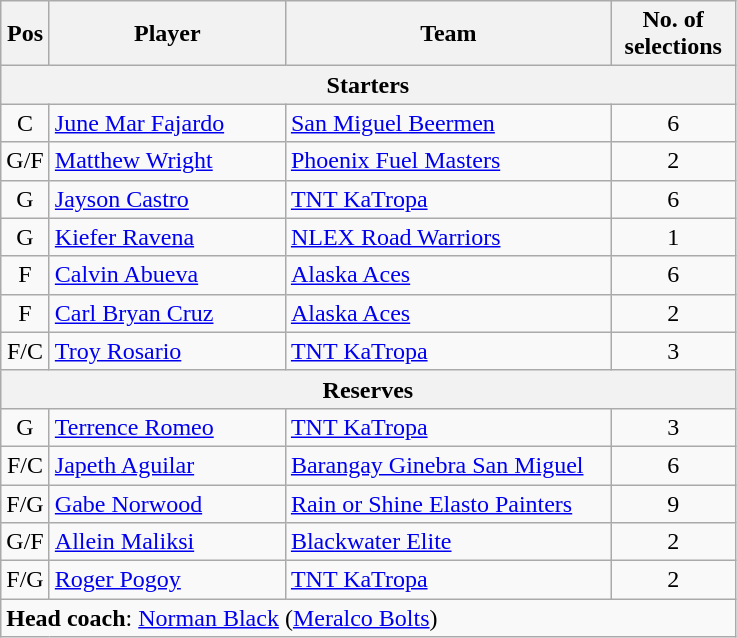<table class="wikitable" style="text-align:center">
<tr>
<th scope="col" width="25px">Pos</th>
<th scope="col" width="150px">Player</th>
<th scope="col" width="210px">Team</th>
<th scope="col" width="75px">No. of selections</th>
</tr>
<tr>
<th scope="col" colspan="5">Starters</th>
</tr>
<tr>
<td>C</td>
<td style="text-align:left"><a href='#'>June Mar Fajardo</a></td>
<td style="text-align:left"><a href='#'>San Miguel Beermen</a></td>
<td>6</td>
</tr>
<tr>
<td>G/F</td>
<td style="text-align:left"><a href='#'>Matthew Wright</a></td>
<td style="text-align:left"><a href='#'>Phoenix Fuel Masters</a></td>
<td>2</td>
</tr>
<tr>
<td>G</td>
<td style="text-align:left"><a href='#'>Jayson Castro</a></td>
<td style="text-align:left"><a href='#'>TNT KaTropa</a></td>
<td>6</td>
</tr>
<tr>
<td>G</td>
<td style="text-align:left"><a href='#'>Kiefer Ravena</a></td>
<td style="text-align:left"><a href='#'>NLEX Road Warriors</a></td>
<td>1</td>
</tr>
<tr>
<td>F</td>
<td style="text-align:left"><a href='#'>Calvin Abueva</a></td>
<td style="text-align:left"><a href='#'>Alaska Aces</a></td>
<td>6</td>
</tr>
<tr>
<td>F</td>
<td style="text-align:left"><a href='#'>Carl Bryan Cruz</a></td>
<td style="text-align:left"><a href='#'>Alaska Aces</a></td>
<td>2</td>
</tr>
<tr>
<td>F/C</td>
<td style="text-align:left"><a href='#'>Troy Rosario</a></td>
<td style="text-align:left"><a href='#'>TNT KaTropa</a></td>
<td>3</td>
</tr>
<tr>
<th scope="col" colspan="5">Reserves</th>
</tr>
<tr>
<td>G</td>
<td style="text-align:left"><a href='#'>Terrence Romeo</a></td>
<td style="text-align:left"><a href='#'>TNT KaTropa</a></td>
<td>3</td>
</tr>
<tr>
<td>F/C</td>
<td style="text-align:left"><a href='#'>Japeth Aguilar</a></td>
<td style="text-align:left"><a href='#'>Barangay Ginebra San Miguel</a></td>
<td>6</td>
</tr>
<tr>
<td>F/G</td>
<td style="text-align:left"><a href='#'>Gabe Norwood</a></td>
<td style="text-align:left"><a href='#'>Rain or Shine Elasto Painters</a></td>
<td>9</td>
</tr>
<tr>
<td>G/F</td>
<td style="text-align:left"><a href='#'>Allein Maliksi</a></td>
<td style="text-align:left"><a href='#'>Blackwater Elite</a></td>
<td>2</td>
</tr>
<tr>
<td>F/G</td>
<td style="text-align:left"><a href='#'>Roger Pogoy</a></td>
<td style="text-align:left"><a href='#'>TNT KaTropa</a></td>
<td>2</td>
</tr>
<tr>
<td style="text-align:left" colspan="5"><strong>Head coach</strong>: <a href='#'>Norman Black</a> (<a href='#'>Meralco Bolts</a>)</td>
</tr>
</table>
